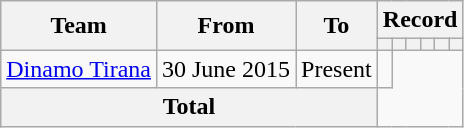<table class="wikitable" style="text-align: center">
<tr>
<th rowspan="2">Team</th>
<th rowspan="2">From</th>
<th rowspan="2">To</th>
<th colspan="6">Record</th>
</tr>
<tr>
<th></th>
<th></th>
<th></th>
<th></th>
<th></th>
<th></th>
</tr>
<tr>
<td><a href='#'>Dinamo Tirana</a></td>
<td>30 June 2015</td>
<td>Present<br></td>
<td></td>
</tr>
<tr>
<th colspan="3">Total<br></th>
</tr>
</table>
